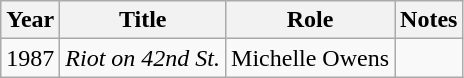<table class="wikitable sortable">
<tr>
<th>Year</th>
<th>Title</th>
<th>Role</th>
<th>Notes</th>
</tr>
<tr>
<td>1987</td>
<td><em>Riot on 42nd St.</em></td>
<td>Michelle Owens</td>
<td></td>
</tr>
</table>
